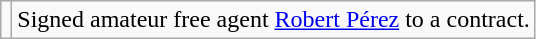<table class="wikitable">
<tr>
<td></td>
<td>Signed amateur free agent <a href='#'>Robert Pérez</a> to a contract.</td>
</tr>
</table>
